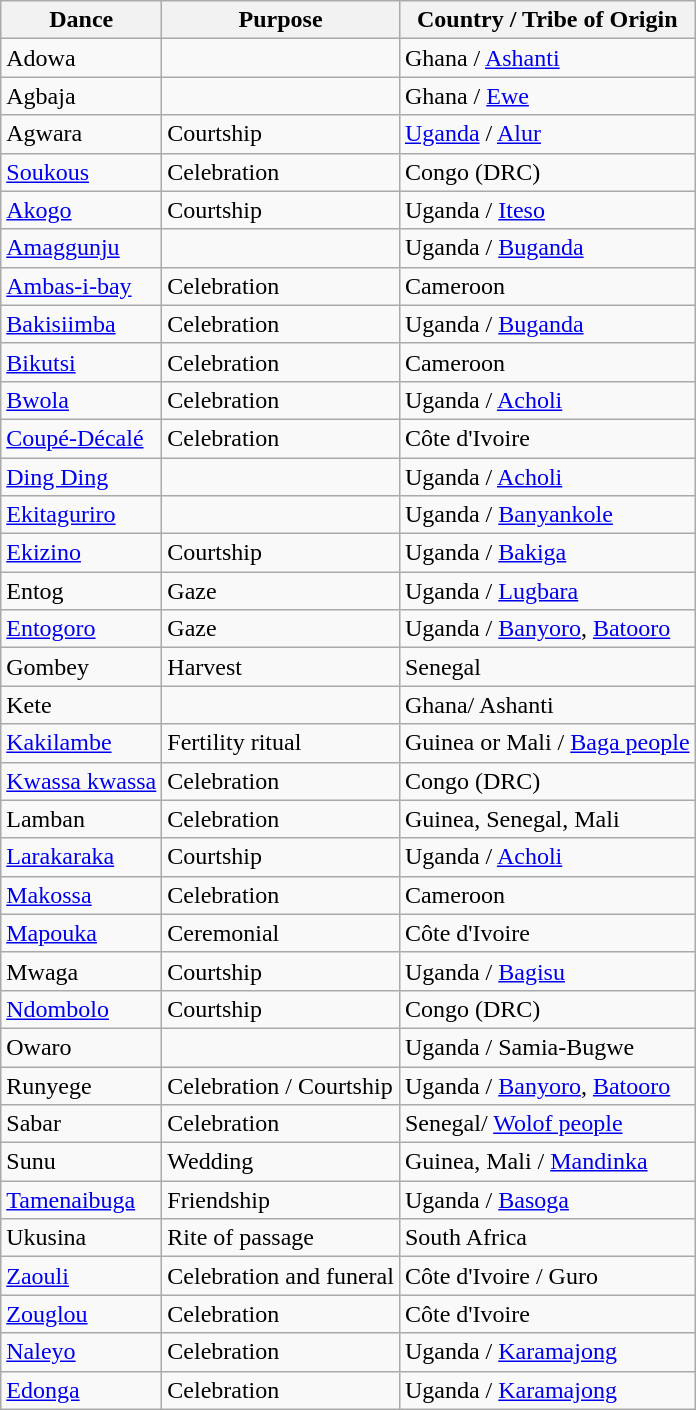<table class="wikitable">
<tr>
<th>Dance</th>
<th>Purpose</th>
<th>Country / Tribe of Origin</th>
</tr>
<tr>
<td>Adowa</td>
<td></td>
<td>Ghana / <a href='#'>Ashanti</a></td>
</tr>
<tr>
<td>Agbaja</td>
<td></td>
<td>Ghana / <a href='#'>Ewe</a></td>
</tr>
<tr>
<td>Agwara</td>
<td>Courtship</td>
<td><a href='#'>Uganda</a> / <a href='#'>Alur</a></td>
</tr>
<tr>
<td><a href='#'>Soukous</a></td>
<td>Celebration</td>
<td>Congo (DRC)</td>
</tr>
<tr>
<td><a href='#'>Akogo</a></td>
<td>Courtship</td>
<td>Uganda / <a href='#'>Iteso</a></td>
</tr>
<tr>
<td><a href='#'>Amaggunju</a></td>
<td></td>
<td>Uganda / <a href='#'>Buganda</a></td>
</tr>
<tr>
<td><a href='#'>Ambas-i-bay</a></td>
<td>Celebration</td>
<td>Cameroon</td>
</tr>
<tr>
<td><a href='#'>Bakisiimba</a></td>
<td>Celebration</td>
<td>Uganda / <a href='#'>Buganda</a></td>
</tr>
<tr>
<td><a href='#'>Bikutsi</a></td>
<td>Celebration</td>
<td>Cameroon</td>
</tr>
<tr>
<td><a href='#'>Bwola</a></td>
<td>Celebration</td>
<td>Uganda / <a href='#'>Acholi</a></td>
</tr>
<tr>
<td><a href='#'>Coupé-Décalé</a></td>
<td>Celebration</td>
<td>Côte d'Ivoire</td>
</tr>
<tr>
<td><a href='#'>Ding Ding</a></td>
<td></td>
<td>Uganda / <a href='#'>Acholi</a></td>
</tr>
<tr>
<td><a href='#'>Ekitaguriro</a></td>
<td></td>
<td>Uganda / <a href='#'>Banyankole</a></td>
</tr>
<tr>
<td><a href='#'>Ekizino</a></td>
<td>Courtship</td>
<td>Uganda / <a href='#'>Bakiga</a></td>
</tr>
<tr>
<td>Entog</td>
<td>Gaze</td>
<td>Uganda / <a href='#'>Lugbara</a></td>
</tr>
<tr>
<td><a href='#'>Entogoro</a></td>
<td>Gaze</td>
<td>Uganda / <a href='#'>Banyoro</a>, <a href='#'>Batooro</a></td>
</tr>
<tr>
<td>Gombey</td>
<td>Harvest</td>
<td>Senegal</td>
</tr>
<tr>
<td>Kete</td>
<td></td>
<td>Ghana/ Ashanti</td>
</tr>
<tr>
<td><a href='#'>Kakilambe</a></td>
<td>Fertility ritual</td>
<td>Guinea or Mali / <a href='#'>Baga people</a></td>
</tr>
<tr>
<td><a href='#'>Kwassa kwassa</a></td>
<td>Celebration</td>
<td>Congo (DRC)</td>
</tr>
<tr>
<td>Lamban</td>
<td>Celebration</td>
<td>Guinea, Senegal, Mali</td>
</tr>
<tr>
<td><a href='#'>Larakaraka</a></td>
<td>Courtship</td>
<td>Uganda / <a href='#'>Acholi</a></td>
</tr>
<tr>
<td><a href='#'>Makossa</a></td>
<td>Celebration</td>
<td>Cameroon</td>
</tr>
<tr>
<td><a href='#'>Mapouka</a></td>
<td>Ceremonial</td>
<td>Côte d'Ivoire</td>
</tr>
<tr>
<td>Mwaga</td>
<td>Courtship</td>
<td>Uganda / <a href='#'>Bagisu</a></td>
</tr>
<tr>
<td><a href='#'>Ndombolo</a></td>
<td>Courtship</td>
<td>Congo (DRC)</td>
</tr>
<tr>
<td>Owaro</td>
<td></td>
<td>Uganda / Samia-Bugwe</td>
</tr>
<tr>
<td>Runyege</td>
<td>Celebration / Courtship</td>
<td>Uganda / <a href='#'>Banyoro</a>, <a href='#'>Batooro</a></td>
</tr>
<tr>
<td>Sabar</td>
<td>Celebration</td>
<td>Senegal/ <a href='#'>Wolof people</a></td>
</tr>
<tr>
<td>Sunu</td>
<td>Wedding</td>
<td>Guinea, Mali / <a href='#'>Mandinka</a></td>
</tr>
<tr>
<td><a href='#'>Tamenaibuga</a></td>
<td>Friendship</td>
<td>Uganda / <a href='#'>Basoga</a></td>
</tr>
<tr>
<td>Ukusina</td>
<td>Rite of passage</td>
<td>South Africa</td>
</tr>
<tr>
<td><a href='#'>Zaouli</a></td>
<td>Celebration and funeral</td>
<td>Côte d'Ivoire / Guro</td>
</tr>
<tr>
<td><a href='#'>Zouglou</a></td>
<td>Celebration</td>
<td>Côte d'Ivoire</td>
</tr>
<tr>
<td><a href='#'>Naleyo</a></td>
<td>Celebration</td>
<td>Uganda / <a href='#'>Karamajong</a></td>
</tr>
<tr>
<td><a href='#'>Edonga</a></td>
<td>Celebration</td>
<td>Uganda / <a href='#'>Karamajong</a></td>
</tr>
</table>
